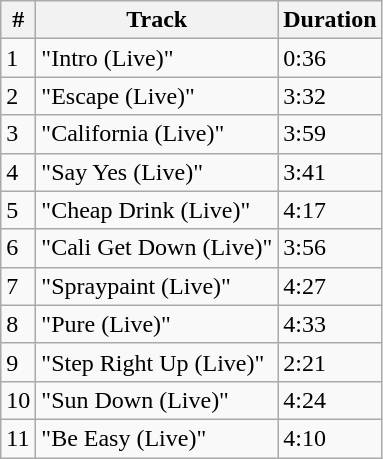<table class="wikitable">
<tr>
<th>#</th>
<th>Track</th>
<th>Duration</th>
</tr>
<tr>
<td>1</td>
<td>"Intro (Live)"</td>
<td>0:36</td>
</tr>
<tr>
<td>2</td>
<td>"Escape (Live)"</td>
<td>3:32</td>
</tr>
<tr>
<td>3</td>
<td>"California (Live)"</td>
<td>3:59</td>
</tr>
<tr>
<td>4</td>
<td>"Say Yes (Live)"</td>
<td>3:41</td>
</tr>
<tr>
<td>5</td>
<td>"Cheap Drink (Live)"</td>
<td>4:17</td>
</tr>
<tr>
<td>6</td>
<td>"Cali Get Down (Live)"</td>
<td>3:56</td>
</tr>
<tr>
<td>7</td>
<td>"Spraypaint (Live)"</td>
<td>4:27</td>
</tr>
<tr>
<td>8</td>
<td>"Pure (Live)"</td>
<td>4:33</td>
</tr>
<tr>
<td>9</td>
<td>"Step Right Up (Live)"</td>
<td>2:21</td>
</tr>
<tr>
<td>10</td>
<td>"Sun Down (Live)"</td>
<td>4:24</td>
</tr>
<tr>
<td>11</td>
<td>"Be Easy (Live)"</td>
<td>4:10</td>
</tr>
</table>
